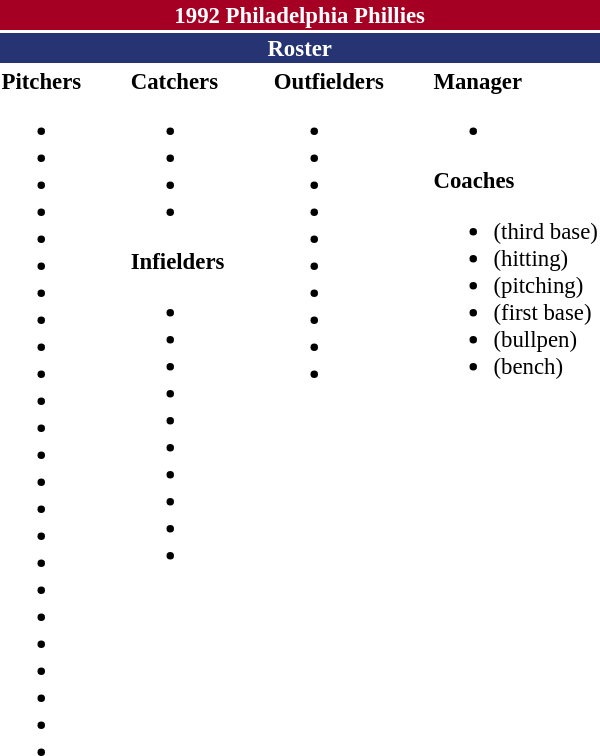<table class="toccolours" style="font-size: 95%;">
<tr>
<th colspan="10" style="background-color: #A50024; color: white; text-align: center;">1992 Philadelphia Phillies</th>
</tr>
<tr>
<td colspan="10" style="background-color: #263473; color: white; text-align: center;"><strong>Roster</strong></td>
</tr>
<tr>
<td valign="top"><strong>Pitchers</strong><br><ul><li></li><li></li><li></li><li></li><li></li><li></li><li></li><li></li><li></li><li></li><li></li><li></li><li></li><li></li><li></li><li></li><li></li><li></li><li></li><li></li><li></li><li></li><li></li><li></li></ul></td>
<td width="25px"></td>
<td valign="top"><strong>Catchers</strong><br><ul><li></li><li></li><li></li><li></li></ul><strong>Infielders</strong><ul><li></li><li></li><li></li><li></li><li></li><li></li><li></li><li></li><li></li><li></li></ul></td>
<td width="25px"></td>
<td valign="top"><strong>Outfielders</strong><br><ul><li></li><li></li><li></li><li></li><li></li><li></li><li></li><li></li><li></li><li></li></ul></td>
<td width="25px"></td>
<td valign="top"><strong>Manager</strong><br><ul><li></li></ul><strong>Coaches</strong><ul><li> (third base)</li><li> (hitting)</li><li> (pitching)</li><li> (first base)</li><li> (bullpen)</li><li> (bench)</li></ul></td>
</tr>
<tr>
</tr>
</table>
